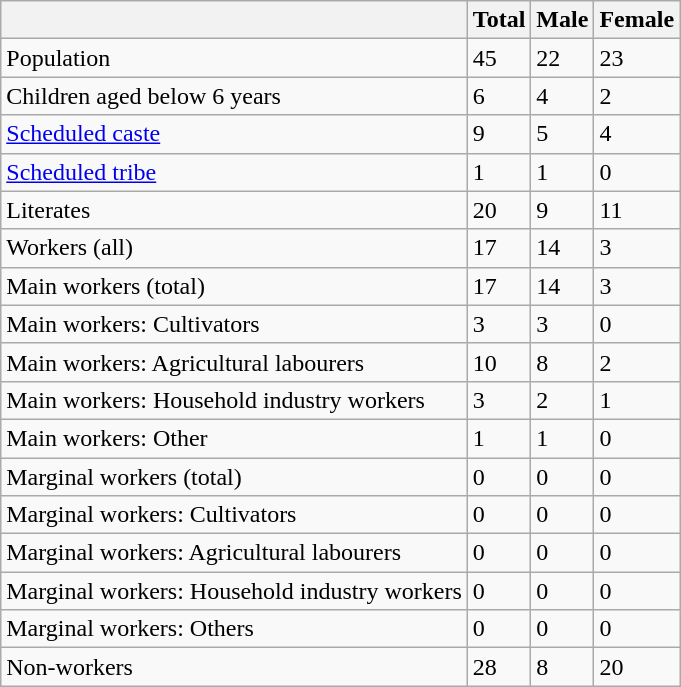<table class="wikitable sortable">
<tr>
<th></th>
<th>Total</th>
<th>Male</th>
<th>Female</th>
</tr>
<tr>
<td>Population</td>
<td>45</td>
<td>22</td>
<td>23</td>
</tr>
<tr>
<td>Children aged below 6 years</td>
<td>6</td>
<td>4</td>
<td>2</td>
</tr>
<tr>
<td><a href='#'>Scheduled caste</a></td>
<td>9</td>
<td>5</td>
<td>4</td>
</tr>
<tr>
<td><a href='#'>Scheduled tribe</a></td>
<td>1</td>
<td>1</td>
<td>0</td>
</tr>
<tr>
<td>Literates</td>
<td>20</td>
<td>9</td>
<td>11</td>
</tr>
<tr>
<td>Workers (all)</td>
<td>17</td>
<td>14</td>
<td>3</td>
</tr>
<tr>
<td>Main workers (total)</td>
<td>17</td>
<td>14</td>
<td>3</td>
</tr>
<tr>
<td>Main workers: Cultivators</td>
<td>3</td>
<td>3</td>
<td>0</td>
</tr>
<tr>
<td>Main workers: Agricultural labourers</td>
<td>10</td>
<td>8</td>
<td>2</td>
</tr>
<tr>
<td>Main workers: Household industry workers</td>
<td>3</td>
<td>2</td>
<td>1</td>
</tr>
<tr>
<td>Main workers: Other</td>
<td>1</td>
<td>1</td>
<td>0</td>
</tr>
<tr>
<td>Marginal workers (total)</td>
<td>0</td>
<td>0</td>
<td>0</td>
</tr>
<tr>
<td>Marginal workers: Cultivators</td>
<td>0</td>
<td>0</td>
<td>0</td>
</tr>
<tr>
<td>Marginal workers: Agricultural labourers</td>
<td>0</td>
<td>0</td>
<td>0</td>
</tr>
<tr>
<td>Marginal workers: Household industry workers</td>
<td>0</td>
<td>0</td>
<td>0</td>
</tr>
<tr>
<td>Marginal workers: Others</td>
<td>0</td>
<td>0</td>
<td>0</td>
</tr>
<tr>
<td>Non-workers</td>
<td>28</td>
<td>8</td>
<td>20</td>
</tr>
</table>
